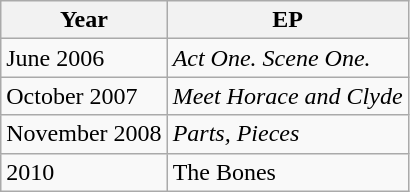<table class="wikitable">
<tr>
<th rowspan="1">Year</th>
<th rowspan="1">EP</th>
</tr>
<tr>
<td>June 2006</td>
<td><em>Act One. Scene One.</em></td>
</tr>
<tr>
<td>October 2007</td>
<td><em>Meet Horace and Clyde</em></td>
</tr>
<tr>
<td>November 2008</td>
<td><em>Parts, Pieces</em></td>
</tr>
<tr>
<td>2010</td>
<td>The Bones</td>
</tr>
</table>
